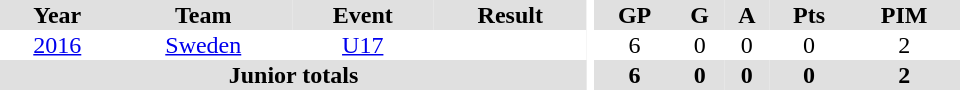<table border="0" cellpadding="1" cellspacing="0" ID="Table3" style="text-align:center; width:40em">
<tr ALIGN="center" bgcolor="#e0e0e0">
<th>Year</th>
<th>Team</th>
<th>Event</th>
<th>Result</th>
<th rowspan="99" bgcolor="#ffffff"></th>
<th>GP</th>
<th>G</th>
<th>A</th>
<th>Pts</th>
<th>PIM</th>
</tr>
<tr>
<td><a href='#'>2016</a></td>
<td><a href='#'>Sweden</a></td>
<td><a href='#'>U17</a></td>
<td></td>
<td>6</td>
<td>0</td>
<td>0</td>
<td>0</td>
<td>2</td>
</tr>
<tr bgcolor="#e0e0e0">
<th colspan="4">Junior totals</th>
<th>6</th>
<th>0</th>
<th>0</th>
<th>0</th>
<th>2</th>
</tr>
</table>
